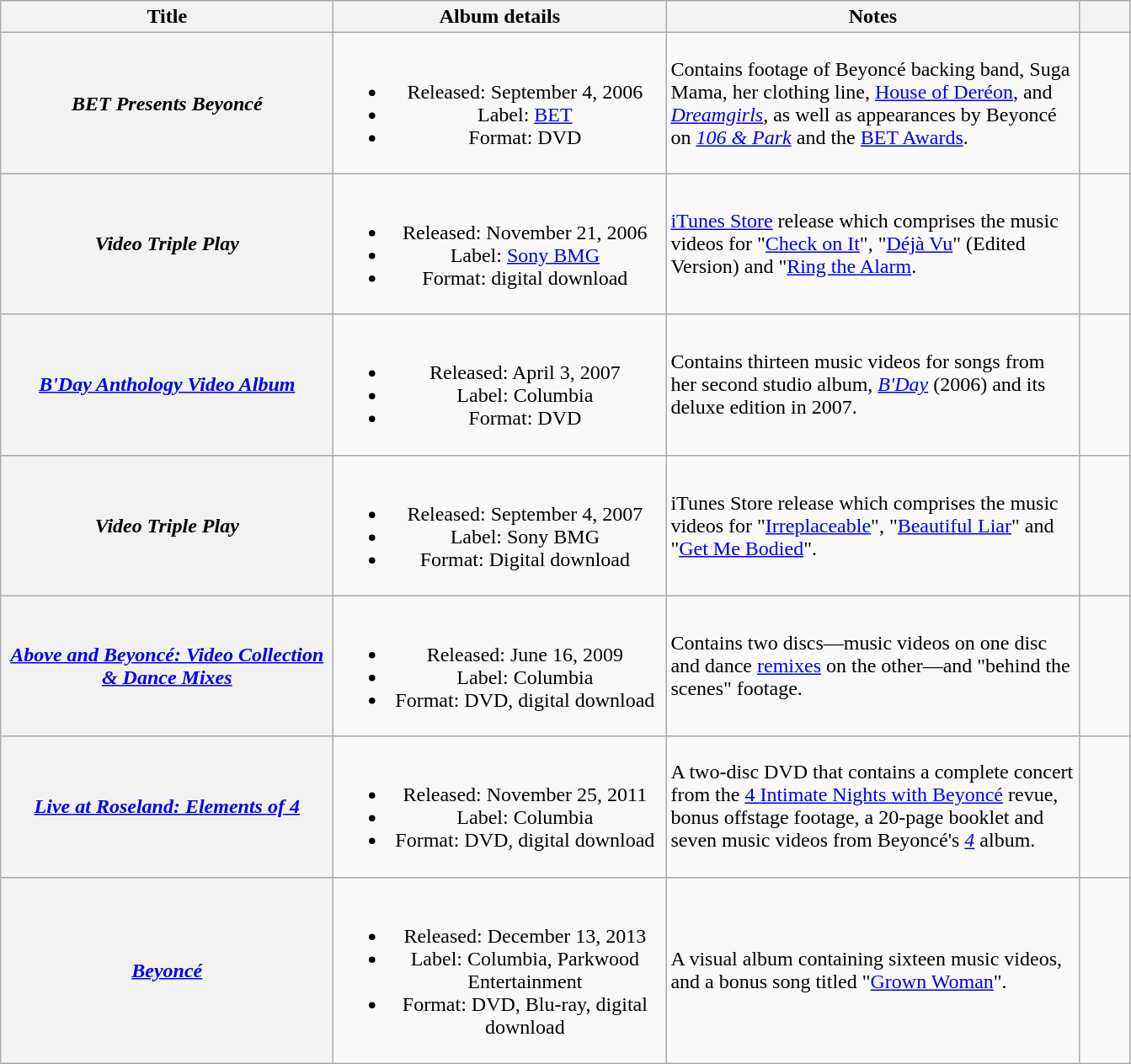<table class="wikitable plainrowheaders" style="text-align:center;">
<tr>
<th scope="col" style="width:16em;">Title</th>
<th scope="col" style="width:16em;">Album details</th>
<th scope="col" style="width:20em;">Notes</th>
<th scope="col" style="width:2em;" class="unsortable"></th>
</tr>
<tr>
<th scope="row"><em>BET Presents Beyoncé</em></th>
<td><br><ul><li>Released: September 4, 2006</li><li>Label: <a href='#'>BET</a></li><li>Format: DVD</li></ul></td>
<td style="text-align:left;">Contains footage of Beyoncé backing band, Suga Mama, her clothing line, <a href='#'>House of Deréon</a>, and <em><a href='#'>Dreamgirls</a></em>, as well as appearances by Beyoncé on <em><a href='#'>106 & Park</a></em> and the <a href='#'>BET Awards</a>.</td>
<td></td>
</tr>
<tr>
<th scope="row"><em>Video Triple Play</em></th>
<td><br><ul><li>Released: November 21, 2006</li><li>Label: <a href='#'>Sony BMG</a></li><li>Format: digital download</li></ul></td>
<td style="text-align:left;"><a href='#'>iTunes Store</a> release which comprises the music videos for "<a href='#'>Check on It</a>", "<a href='#'>Déjà Vu</a>" (Edited Version) and "<a href='#'>Ring the Alarm</a>.</td>
<td></td>
</tr>
<tr>
<th scope="row"><em><a href='#'>B'Day Anthology Video Album</a></em></th>
<td><br><ul><li>Released: April 3, 2007</li><li>Label: Columbia</li><li>Format: DVD</li></ul></td>
<td style="text-align:left;">Contains thirteen music videos for songs from her second studio album, <em><a href='#'>B'Day</a></em> (2006) and its deluxe edition in 2007.</td>
<td></td>
</tr>
<tr>
<th scope="row"><em>Video Triple Play</em></th>
<td><br><ul><li>Released: September 4, 2007</li><li>Label: Sony BMG</li><li>Format: Digital download</li></ul></td>
<td style="text-align:left;">iTunes Store release which comprises the music videos for "<a href='#'>Irreplaceable</a>", "<a href='#'>Beautiful Liar</a>" and "<a href='#'>Get Me Bodied</a>".</td>
<td></td>
</tr>
<tr>
<th scope="row"><em><a href='#'>Above and Beyoncé: Video Collection & Dance Mixes</a></em></th>
<td><br><ul><li>Released: June 16, 2009</li><li>Label: Columbia</li><li>Format: DVD, digital download</li></ul></td>
<td style="text-align:left;">Contains two discs—music videos on one disc and dance <a href='#'>remixes</a> on the other—and "behind the scenes" footage.</td>
<td></td>
</tr>
<tr>
<th scope="row"><em><a href='#'>Live at Roseland: Elements of 4</a></em></th>
<td><br><ul><li>Released: November 25, 2011</li><li>Label: Columbia</li><li>Format: DVD, digital download</li></ul></td>
<td style="text-align:left;">A two-disc DVD that contains a complete concert from the <a href='#'>4 Intimate Nights with Beyoncé</a> revue, bonus offstage footage, a 20-page booklet and seven music videos from Beyoncé's <em><a href='#'>4</a></em> album.</td>
<td></td>
</tr>
<tr>
<th scope="row"><em><a href='#'>Beyoncé</a></em></th>
<td><br><ul><li>Released: December 13, 2013</li><li>Label: Columbia, Parkwood Entertainment</li><li>Format: DVD, Blu-ray, digital download</li></ul></td>
<td style="text-align:left;">A visual album containing sixteen music videos, and a bonus song titled "<a href='#'>Grown Woman</a>".</td>
<td></td>
</tr>
</table>
